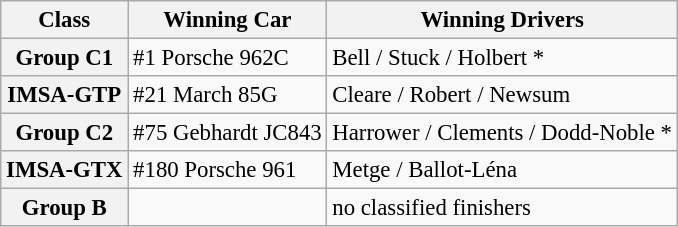<table class="wikitable" style="font-size: 95%">
<tr>
<th>Class</th>
<th>Winning Car</th>
<th>Winning Drivers</th>
</tr>
<tr>
<th>Group C1</th>
<td>#1 Porsche 962C</td>
<td>Bell / Stuck / Holbert *</td>
</tr>
<tr>
<th>IMSA-GTP</th>
<td>#21 March 85G</td>
<td>Cleare / Robert / Newsum</td>
</tr>
<tr>
<th>Group C2</th>
<td>#75 Gebhardt JC843</td>
<td>Harrower / Clements / Dodd-Noble *</td>
</tr>
<tr>
<th>IMSA-GTX</th>
<td>#180 Porsche 961</td>
<td>Metge / Ballot-Léna</td>
</tr>
<tr>
<th>Group B</th>
<td></td>
<td>no classified finishers</td>
</tr>
</table>
